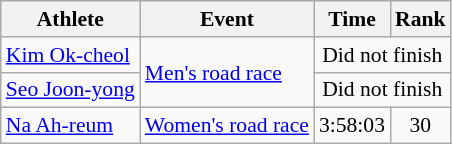<table class="wikitable" style="font-size:90%">
<tr>
<th>Athlete</th>
<th>Event</th>
<th>Time</th>
<th>Rank</th>
</tr>
<tr align=center>
<td align=left><a href='#'>Kim Ok-cheol</a></td>
<td align=left rowspan=2><a href='#'>Men's road race</a></td>
<td colspan=2>Did not finish</td>
</tr>
<tr align=center>
<td align=left><a href='#'>Seo Joon-yong</a></td>
<td colspan=2>Did not finish</td>
</tr>
<tr align=center>
<td align=left><a href='#'>Na Ah-reum</a></td>
<td align=left><a href='#'>Women's road race</a></td>
<td>3:58:03</td>
<td>30</td>
</tr>
</table>
